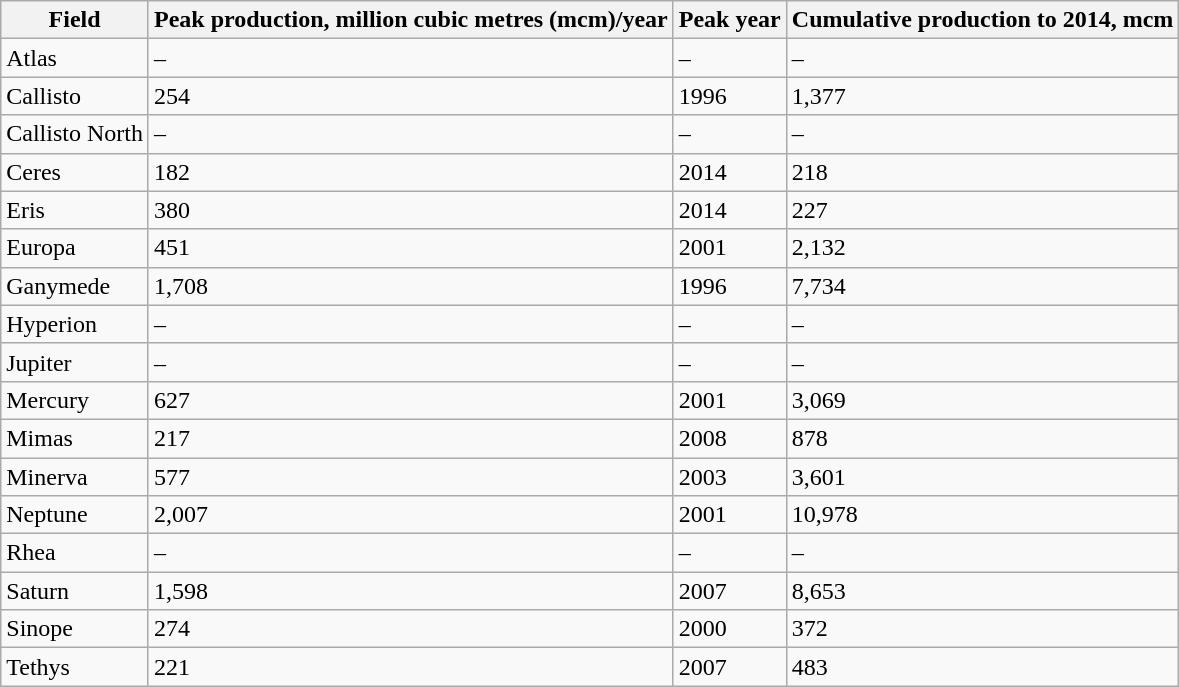<table class="wikitable">
<tr>
<th>Field</th>
<th>Peak  production, million cubic metres (mcm)/year</th>
<th>Peak year</th>
<th>Cumulative  production to 2014, mcm</th>
</tr>
<tr>
<td>Atlas</td>
<td>–</td>
<td>–</td>
<td>–</td>
</tr>
<tr>
<td>Callisto</td>
<td>254</td>
<td>1996</td>
<td>1,377</td>
</tr>
<tr>
<td>Callisto  North</td>
<td>–</td>
<td>–</td>
<td>–</td>
</tr>
<tr>
<td>Ceres</td>
<td>182</td>
<td>2014</td>
<td>218</td>
</tr>
<tr>
<td>Eris</td>
<td>380</td>
<td>2014</td>
<td>227</td>
</tr>
<tr>
<td>Europa</td>
<td>451</td>
<td>2001</td>
<td>2,132</td>
</tr>
<tr>
<td>Ganymede</td>
<td>1,708</td>
<td>1996</td>
<td>7,734</td>
</tr>
<tr>
<td>Hyperion</td>
<td>–</td>
<td>–</td>
<td>–</td>
</tr>
<tr>
<td>Jupiter</td>
<td>–</td>
<td>–</td>
<td>–</td>
</tr>
<tr>
<td>Mercury</td>
<td>627</td>
<td>2001</td>
<td>3,069</td>
</tr>
<tr>
<td>Mimas</td>
<td>217</td>
<td>2008</td>
<td>878</td>
</tr>
<tr>
<td>Minerva</td>
<td>577</td>
<td>2003</td>
<td>3,601</td>
</tr>
<tr>
<td>Neptune</td>
<td>2,007</td>
<td>2001</td>
<td>10,978</td>
</tr>
<tr>
<td>Rhea</td>
<td>–</td>
<td>–</td>
<td>–</td>
</tr>
<tr>
<td>Saturn</td>
<td>1,598</td>
<td>2007</td>
<td>8,653</td>
</tr>
<tr>
<td>Sinope</td>
<td>274</td>
<td>2000</td>
<td>372</td>
</tr>
<tr>
<td>Tethys</td>
<td>221</td>
<td>2007</td>
<td>483</td>
</tr>
</table>
